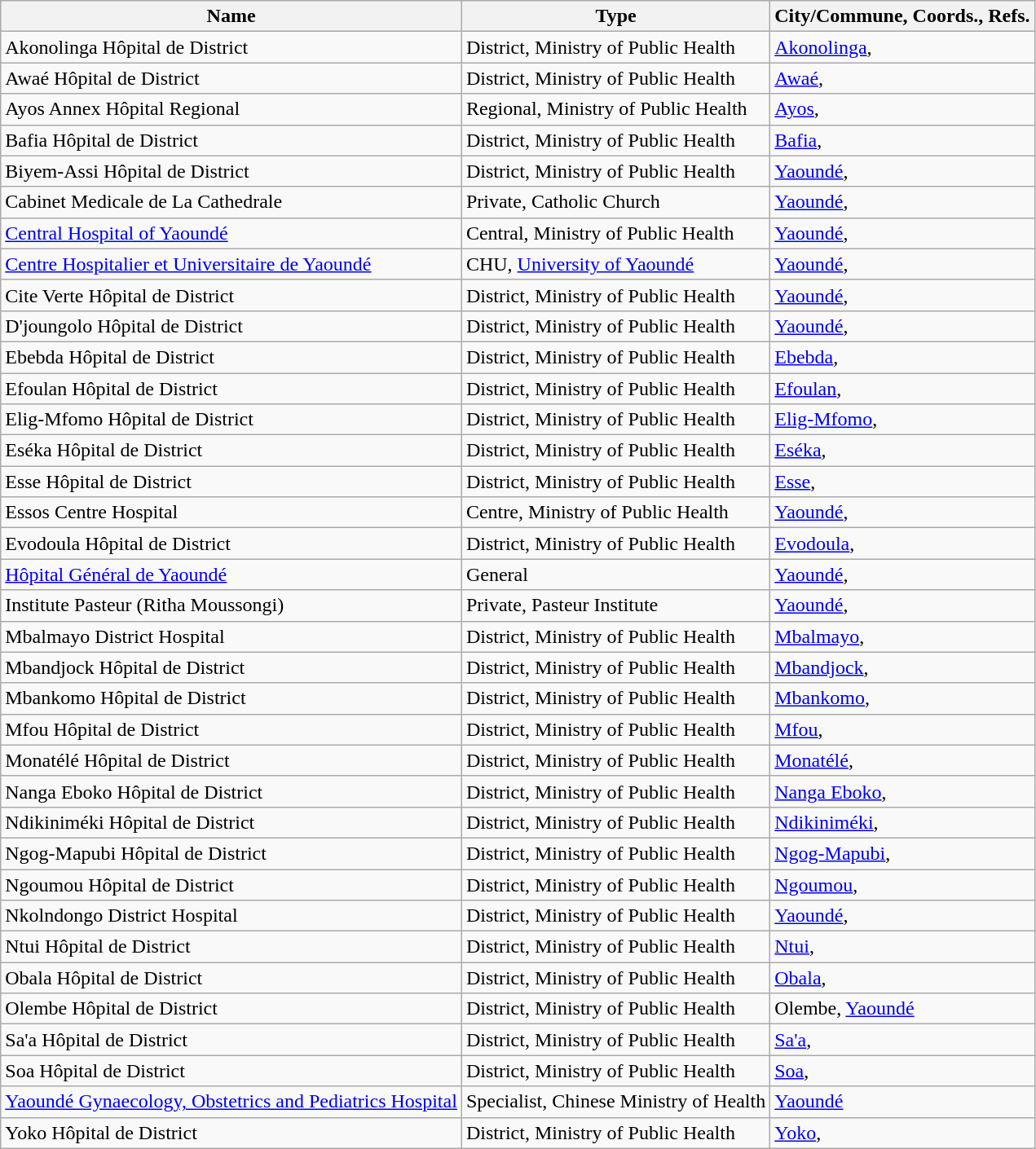<table class="wikitable sortable">
<tr>
<th>Name</th>
<th>Type</th>
<th>City/Commune, Coords., Refs.</th>
</tr>
<tr>
<td>Akonolinga Hôpital de District</td>
<td>District, Ministry of Public Health</td>
<td><a href='#'>Akonolinga</a>, <small></small></td>
</tr>
<tr>
<td>Awaé Hôpital de District</td>
<td>District, Ministry of Public Health</td>
<td><a href='#'>Awaé</a>, <small></small></td>
</tr>
<tr>
<td>Ayos Annex Hôpital Regional</td>
<td>Regional, Ministry of Public Health</td>
<td><a href='#'>Ayos</a>, <small></small></td>
</tr>
<tr>
<td>Bafia Hôpital de District</td>
<td>District, Ministry of Public Health</td>
<td><a href='#'>Bafia</a>, <small></small></td>
</tr>
<tr>
<td>Biyem-Assi Hôpital de District</td>
<td>District, Ministry of Public Health</td>
<td><a href='#'>Yaoundé</a>, <small></small></td>
</tr>
<tr>
<td>Cabinet Medicale de La Cathedrale</td>
<td>Private, Catholic Church</td>
<td><a href='#'>Yaoundé</a>, <small></small></td>
</tr>
<tr>
<td><a href='#'>Central Hospital of Yaoundé</a></td>
<td>Central, Ministry of Public Health</td>
<td><a href='#'>Yaoundé</a>, <small></small></td>
</tr>
<tr>
<td><a href='#'>Centre Hospitalier et Universitaire de Yaoundé</a></td>
<td>CHU, <a href='#'>University of Yaoundé</a></td>
<td><a href='#'>Yaoundé</a>, <small></small></td>
</tr>
<tr>
<td>Cite Verte Hôpital de District</td>
<td>District, Ministry of Public Health</td>
<td><a href='#'>Yaoundé</a>, <small></small></td>
</tr>
<tr>
<td>D'joungolo Hôpital de District</td>
<td>District, Ministry of Public Health</td>
<td><a href='#'>Yaoundé</a>, <small></small></td>
</tr>
<tr>
<td>Ebebda Hôpital de District</td>
<td>District, Ministry of Public Health</td>
<td><a href='#'>Ebebda</a>, <small></small></td>
</tr>
<tr>
<td>Efoulan Hôpital de District</td>
<td>District, Ministry of Public Health</td>
<td><a href='#'>Efoulan</a>, <small></small></td>
</tr>
<tr>
<td>Elig-Mfomo Hôpital de District</td>
<td>District, Ministry of Public Health</td>
<td><a href='#'>Elig-Mfomo</a>, <small></small></td>
</tr>
<tr>
<td>Eséka Hôpital de District</td>
<td>District, Ministry of Public Health</td>
<td><a href='#'>Eséka</a>, <small></small></td>
</tr>
<tr>
<td>Esse Hôpital de District</td>
<td>District, Ministry of Public Health</td>
<td><a href='#'>Esse</a>, <small></small></td>
</tr>
<tr>
<td>Essos Centre Hospital</td>
<td>Centre, Ministry of Public Health</td>
<td><a href='#'>Yaoundé</a>, <small></small></td>
</tr>
<tr>
<td>Evodoula Hôpital de District</td>
<td>District, Ministry of Public Health</td>
<td><a href='#'>Evodoula</a>, <small></small></td>
</tr>
<tr>
<td><a href='#'>Hôpital Général de Yaoundé</a></td>
<td>General</td>
<td><a href='#'>Yaoundé</a>, <small></small></td>
</tr>
<tr>
<td>Institute Pasteur (Ritha Moussongi)</td>
<td>Private, Pasteur Institute</td>
<td><a href='#'>Yaoundé</a>, <small></small></td>
</tr>
<tr>
<td>Mbalmayo District Hospital</td>
<td>District, Ministry of Public Health</td>
<td><a href='#'>Mbalmayo</a>, <small></small></td>
</tr>
<tr>
<td>Mbandjock Hôpital de District</td>
<td>District, Ministry of Public Health</td>
<td><a href='#'>Mbandjock</a>, <small></small></td>
</tr>
<tr>
<td>Mbankomo Hôpital de District</td>
<td>District, Ministry of Public Health</td>
<td><a href='#'>Mbankomo</a>, <small></small></td>
</tr>
<tr>
<td>Mfou Hôpital de District</td>
<td>District, Ministry of Public Health</td>
<td><a href='#'>Mfou</a>, <small></small></td>
</tr>
<tr>
<td>Monatélé Hôpital de District</td>
<td>District, Ministry of Public Health</td>
<td><a href='#'>Monatélé</a>, <small></small></td>
</tr>
<tr>
<td>Nanga Eboko Hôpital de District</td>
<td>District, Ministry of Public Health</td>
<td><a href='#'>Nanga Eboko</a>, <small></small></td>
</tr>
<tr>
<td>Ndikiniméki Hôpital de District</td>
<td>District, Ministry of Public Health</td>
<td><a href='#'>Ndikiniméki</a>, <small></small></td>
</tr>
<tr>
<td>Ngog-Mapubi Hôpital de District</td>
<td>District, Ministry of Public Health</td>
<td><a href='#'>Ngog-Mapubi</a>, <small></small></td>
</tr>
<tr>
<td>Ngoumou Hôpital de District</td>
<td>District, Ministry of Public Health</td>
<td><a href='#'>Ngoumou</a>, <small></small></td>
</tr>
<tr>
<td>Nkolndongo District Hospital</td>
<td>District, Ministry of Public Health</td>
<td><a href='#'>Yaoundé</a>, <small></small></td>
</tr>
<tr>
<td>Ntui Hôpital de District</td>
<td>District, Ministry of Public Health</td>
<td><a href='#'>Ntui</a>, <small></small></td>
</tr>
<tr>
<td>Obala Hôpital de District</td>
<td>District, Ministry of Public Health</td>
<td><a href='#'>Obala</a>, <small></small></td>
</tr>
<tr>
<td>Olembe Hôpital de District</td>
<td>District, Ministry of Public Health</td>
<td>Olembe, <a href='#'>Yaoundé</a> <small></small></td>
</tr>
<tr>
<td>Sa'a Hôpital de District</td>
<td>District, Ministry of Public Health</td>
<td><a href='#'>Sa'a</a>, <small></small></td>
</tr>
<tr>
<td>Soa Hôpital de District</td>
<td>District, Ministry of Public Health</td>
<td><a href='#'>Soa</a>, <small></small></td>
</tr>
<tr>
<td><a href='#'>Yaoundé Gynaecology, Obstetrics and Pediatrics Hospital</a></td>
<td>Specialist, Chinese Ministry of Health</td>
<td><a href='#'>Yaoundé</a><small></small></td>
</tr>
<tr>
<td>Yoko Hôpital de District</td>
<td>District, Ministry of Public Health</td>
<td><a href='#'>Yoko</a>, <small></small></td>
</tr>
</table>
